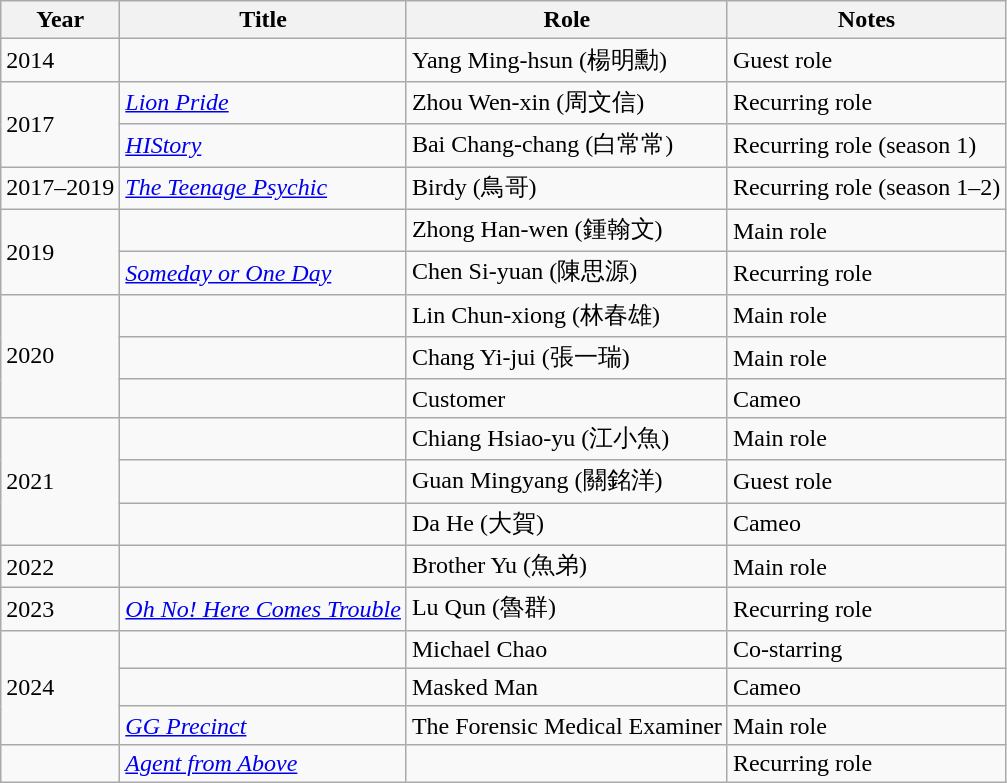<table class="wikitable">
<tr>
<th>Year</th>
<th>Title</th>
<th>Role</th>
<th>Notes</th>
</tr>
<tr>
<td>2014</td>
<td><em></em></td>
<td>Yang Ming-hsun (楊明勳)</td>
<td>Guest role</td>
</tr>
<tr>
<td rowspan="2">2017</td>
<td><em><a href='#'>Lion Pride</a></em></td>
<td>Zhou Wen-xin (周文信)</td>
<td>Recurring role</td>
</tr>
<tr>
<td><em><a href='#'>HIStory</a></em></td>
<td>Bai Chang-chang (白常常)</td>
<td>Recurring role (season 1)</td>
</tr>
<tr>
<td>2017–2019</td>
<td><em><a href='#'>The Teenage Psychic</a></em></td>
<td>Birdy (鳥哥)</td>
<td>Recurring role (season 1–2)</td>
</tr>
<tr>
<td rowspan="2">2019</td>
<td><em></em></td>
<td>Zhong Han-wen (鍾翰文)</td>
<td>Main role</td>
</tr>
<tr>
<td><em><a href='#'>Someday or One Day</a></em></td>
<td>Chen Si-yuan (陳思源)</td>
<td>Recurring role</td>
</tr>
<tr>
<td rowspan="3">2020</td>
<td><em></em></td>
<td>Lin Chun-xiong (林春雄)</td>
<td>Main role</td>
</tr>
<tr>
<td><em></em></td>
<td>Chang Yi-jui (張一瑞)</td>
<td>Main role</td>
</tr>
<tr>
<td><em></em></td>
<td>Customer</td>
<td>Cameo</td>
</tr>
<tr>
<td rowspan="3">2021</td>
<td><em></em></td>
<td>Chiang Hsiao-yu (江小魚)</td>
<td>Main role</td>
</tr>
<tr>
<td><em></em></td>
<td>Guan Mingyang (關銘洋)</td>
<td>Guest role</td>
</tr>
<tr>
<td><em></em></td>
<td>Da He (大賀)</td>
<td>Cameo</td>
</tr>
<tr>
<td>2022</td>
<td><em></em></td>
<td>Brother Yu (魚弟)</td>
<td>Main role</td>
</tr>
<tr>
<td>2023</td>
<td><em><a href='#'>Oh No! Here Comes Trouble</a></em></td>
<td>Lu Qun (魯群)</td>
<td>Recurring role</td>
</tr>
<tr>
<td rowspan="3">2024</td>
<td><em></em></td>
<td>Michael Chao</td>
<td>Co-starring</td>
</tr>
<tr>
<td><em></em></td>
<td>Masked Man</td>
<td>Cameo</td>
</tr>
<tr>
<td><em><a href='#'>GG Precinct</a></em></td>
<td>The Forensic Medical Examiner</td>
<td>Main role</td>
</tr>
<tr>
<td></td>
<td><em><a href='#'>Agent from Above</a></em></td>
<td></td>
<td>Recurring role</td>
</tr>
</table>
